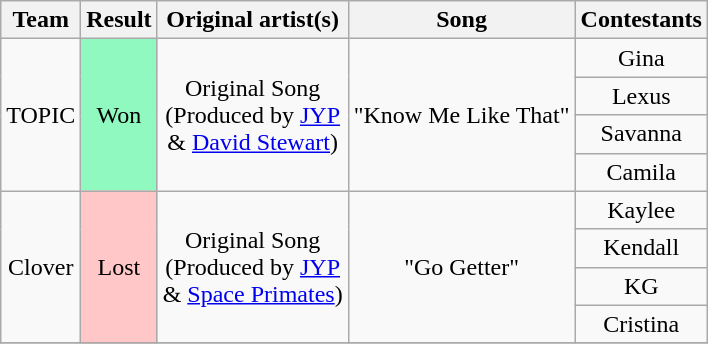<table class="wikitable" style="text-align:center;">
<tr>
<th>Team</th>
<th>Result</th>
<th>Original artist(s)</th>
<th>Song</th>
<th>Contestants</th>
</tr>
<tr>
<td rowspan="4">TOPIC</td>
<td rowspan="4" style="background:#90F9C0; width="10%">Won</td>
<td rowspan="4">Original Song <br> (Produced by <a href='#'>JYP</a> <br> & <a href='#'>David Stewart</a>)</td>
<td rowspan="4">"Know Me Like That"</td>
<td>Gina</td>
</tr>
<tr>
<td>Lexus</td>
</tr>
<tr>
<td>Savanna</td>
</tr>
<tr>
<td>Camila</td>
</tr>
<tr>
<td rowspan="4">Clover</td>
<td rowspan="4" style="background:#FFC7C7; width="10%">Lost</td>
<td rowspan="4">Original Song <br> (Produced by <a href='#'>JYP</a> <br> & <a href='#'>Space Primates</a>)</td>
<td rowspan="4">"Go Getter"</td>
<td>Kaylee</td>
</tr>
<tr>
<td>Kendall</td>
</tr>
<tr>
<td>KG</td>
</tr>
<tr>
<td>Cristina</td>
</tr>
<tr>
</tr>
</table>
